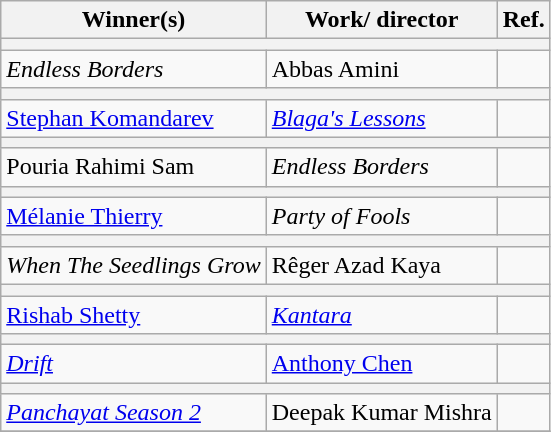<table class="wikitable">
<tr>
<th>Winner(s)</th>
<th>Work/ director</th>
<th>Ref.</th>
</tr>
<tr>
<th colspan =4></th>
</tr>
<tr>
<td><em>Endless Borders</em></td>
<td>Abbas Amini</td>
<td></td>
</tr>
<tr>
<th colspan =4></th>
</tr>
<tr>
<td><a href='#'>Stephan Komandarev</a></td>
<td><em><a href='#'>Blaga's Lessons</a></em></td>
<td></td>
</tr>
<tr>
<th colspan =4></th>
</tr>
<tr>
<td>Pouria Rahimi Sam</td>
<td><em>Endless Borders</em></td>
<td></td>
</tr>
<tr>
<th colspan =4></th>
</tr>
<tr>
<td><a href='#'>Mélanie Thierry</a></td>
<td><em>Party of Fools</em></td>
<td></td>
</tr>
<tr>
<th colspan =4></th>
</tr>
<tr>
<td><em>When The Seedlings Grow</em></td>
<td>Rêger Azad Kaya</td>
<td></td>
</tr>
<tr>
<th colspan =4></th>
</tr>
<tr>
<td><a href='#'>Rishab Shetty</a></td>
<td><em><a href='#'>Kantara</a></em></td>
<td></td>
</tr>
<tr>
<th colspan =4></th>
</tr>
<tr>
<td><em><a href='#'>Drift</a></em></td>
<td><a href='#'>Anthony Chen</a></td>
<td></td>
</tr>
<tr>
<th colspan =4></th>
</tr>
<tr>
<td><em><a href='#'>Panchayat Season 2</a></em></td>
<td>Deepak Kumar Mishra</td>
<td></td>
</tr>
<tr>
</tr>
</table>
